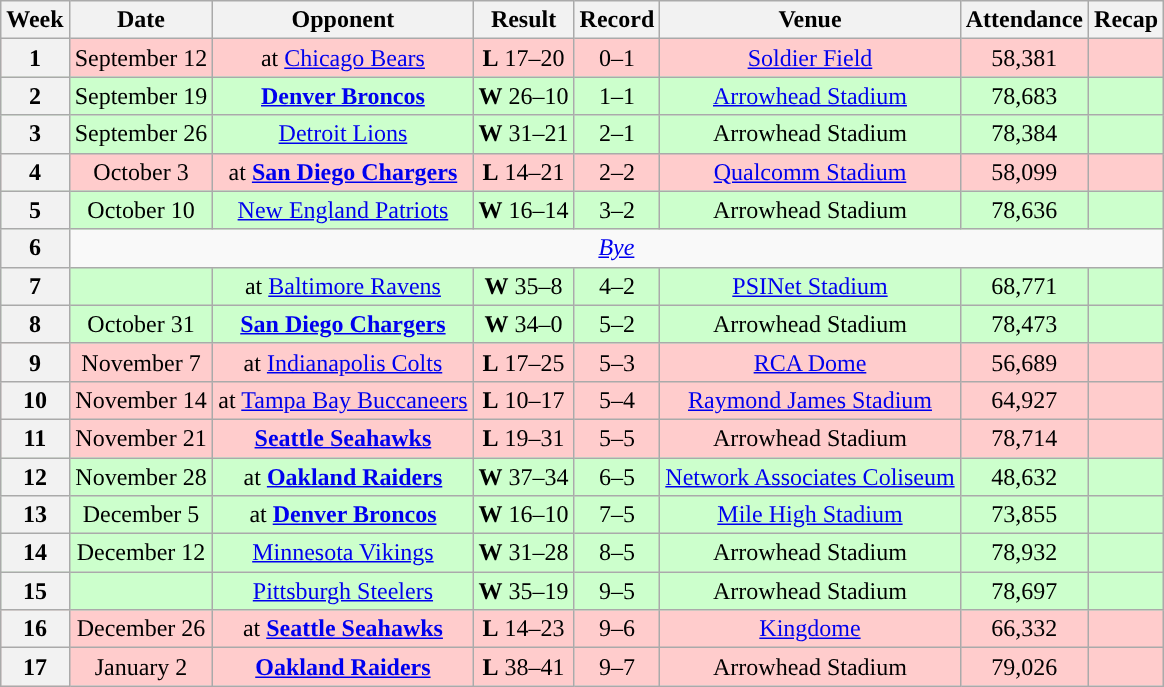<table class="wikitable" style="text-align:center">
<tr>
<th>Week</th>
<th>Date</th>
<th>Opponent</th>
<th>Result</th>
<th>Record</th>
<th>Venue</th>
<th>Attendance</th>
<th>Recap</th>
</tr>
<tr style="background:#fcc">
<th>1</th>
<td>September 12</td>
<td>at <a href='#'>Chicago Bears</a></td>
<td><strong>L</strong> 17–20</td>
<td>0–1</td>
<td><a href='#'>Soldier Field</a></td>
<td>58,381</td>
<td></td>
</tr>
<tr style="background:#cfc">
<th>2</th>
<td>September 19</td>
<td><strong><a href='#'>Denver Broncos</a></strong></td>
<td><strong>W</strong> 26–10</td>
<td>1–1</td>
<td><a href='#'>Arrowhead Stadium</a></td>
<td>78,683</td>
<td></td>
</tr>
<tr style="background:#cfc">
<th>3</th>
<td>September 26</td>
<td><a href='#'>Detroit Lions</a></td>
<td><strong>W</strong> 31–21</td>
<td>2–1</td>
<td>Arrowhead Stadium</td>
<td>78,384</td>
<td></td>
</tr>
<tr style="background:#fcc">
<th>4</th>
<td>October 3</td>
<td>at <strong><a href='#'>San Diego Chargers</a></strong></td>
<td><strong>L</strong> 14–21</td>
<td>2–2</td>
<td><a href='#'>Qualcomm Stadium</a></td>
<td>58,099</td>
<td></td>
</tr>
<tr style="background:#cfc">
<th>5</th>
<td>October 10</td>
<td><a href='#'>New England Patriots</a></td>
<td><strong>W</strong> 16–14</td>
<td>3–2</td>
<td>Arrowhead Stadium</td>
<td>78,636</td>
<td></td>
</tr>
<tr>
<th>6</th>
<td colspan="7"><em><a href='#'>Bye</a></em></td>
</tr>
<tr style="background:#cfc">
<th>7</th>
<td></td>
<td>at <a href='#'>Baltimore Ravens</a></td>
<td><strong>W</strong> 35–8</td>
<td>4–2</td>
<td><a href='#'>PSINet Stadium</a></td>
<td>68,771</td>
<td></td>
</tr>
<tr style="background:#cfc">
<th>8</th>
<td>October 31</td>
<td><strong><a href='#'>San Diego Chargers</a></strong></td>
<td><strong>W</strong> 34–0</td>
<td>5–2</td>
<td>Arrowhead Stadium</td>
<td>78,473</td>
<td></td>
</tr>
<tr style="background:#fcc">
<th>9</th>
<td>November 7</td>
<td>at <a href='#'>Indianapolis Colts</a></td>
<td><strong>L</strong> 17–25</td>
<td>5–3</td>
<td><a href='#'>RCA Dome</a></td>
<td>56,689</td>
<td></td>
</tr>
<tr style="background:#fcc">
<th>10</th>
<td>November 14</td>
<td>at <a href='#'>Tampa Bay Buccaneers</a></td>
<td><strong>L</strong> 10–17</td>
<td>5–4</td>
<td><a href='#'>Raymond James Stadium</a></td>
<td>64,927</td>
<td></td>
</tr>
<tr style="background:#fcc">
<th>11</th>
<td>November 21</td>
<td><strong><a href='#'>Seattle Seahawks</a></strong></td>
<td><strong>L</strong> 19–31</td>
<td>5–5</td>
<td>Arrowhead Stadium</td>
<td>78,714</td>
<td></td>
</tr>
<tr style="background:#cfc">
<th>12</th>
<td>November 28</td>
<td>at <strong><a href='#'>Oakland Raiders</a></strong></td>
<td><strong>W</strong> 37–34</td>
<td>6–5</td>
<td><a href='#'>Network Associates Coliseum</a></td>
<td>48,632</td>
<td></td>
</tr>
<tr style="background:#cfc">
<th>13</th>
<td>December 5</td>
<td>at <strong><a href='#'>Denver Broncos</a></strong></td>
<td><strong>W</strong> 16–10</td>
<td>7–5</td>
<td><a href='#'>Mile High Stadium</a></td>
<td>73,855</td>
<td></td>
</tr>
<tr style="background:#cfc">
<th>14</th>
<td>December 12</td>
<td><a href='#'>Minnesota Vikings</a></td>
<td><strong>W</strong> 31–28</td>
<td>8–5</td>
<td>Arrowhead Stadium</td>
<td>78,932</td>
<td></td>
</tr>
<tr style="background:#cfc">
<th>15</th>
<td></td>
<td><a href='#'>Pittsburgh Steelers</a></td>
<td><strong>W</strong> 35–19</td>
<td>9–5</td>
<td>Arrowhead Stadium</td>
<td>78,697</td>
<td></td>
</tr>
<tr style="background:#fcc">
<th>16</th>
<td>December 26</td>
<td>at <strong><a href='#'>Seattle Seahawks</a></strong></td>
<td><strong>L</strong> 14–23</td>
<td>9–6</td>
<td><a href='#'>Kingdome</a></td>
<td>66,332</td>
<td></td>
</tr>
<tr style="background:#fcc">
<th>17</th>
<td>January 2</td>
<td><strong><a href='#'>Oakland Raiders</a></strong></td>
<td><strong>L</strong> 38–41 </td>
<td>9–7</td>
<td>Arrowhead Stadium</td>
<td>79,026</td>
<td></td>
</tr>
</table>
